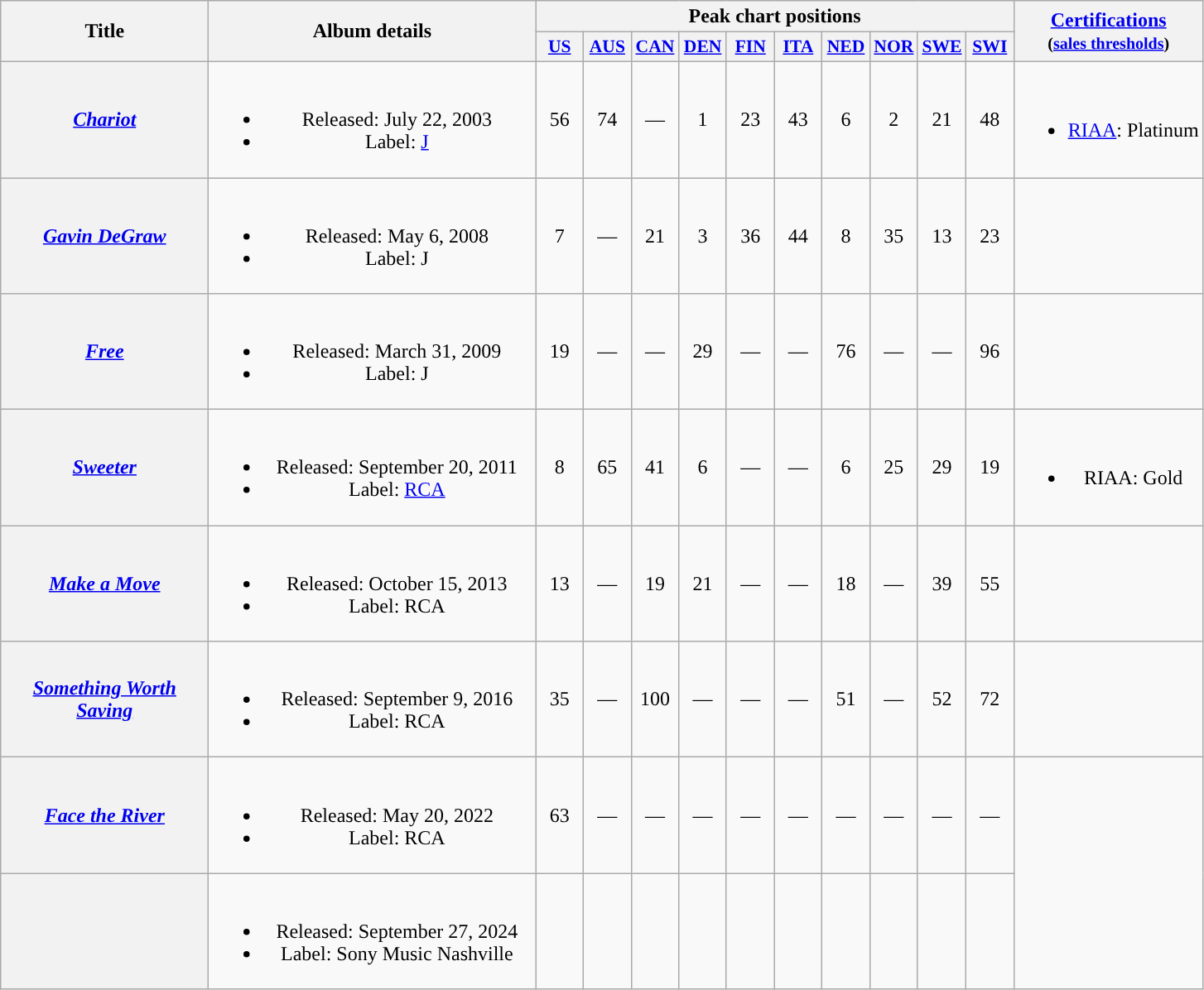<table class="wikitable plainrowheaders" style="text-align:center;">
<tr>
<th scope="col" rowspan="2" style="width:10em;">Title</th>
<th scope="col" rowspan="2" style="width:16em;">Album details</th>
<th scope="col" colspan="10">Peak chart positions</th>
<th scope="col" rowspan="2"><a href='#'>Certifications</a><br><small>(<a href='#'>sales thresholds</a>)</small></th>
</tr>
<tr>
<th scope="col" style="width:2.2em;font-size:90%;"><a href='#'>US</a><br></th>
<th scope="col" style="width:2.2em;font-size:90%;"><a href='#'>AUS</a><br></th>
<th scope="col" style="width:2.2em;font-size:90%;"><a href='#'>CAN</a><br></th>
<th scope="col" style="width:2.2em;font-size:90%;"><a href='#'>DEN</a><br></th>
<th scope="col" style="width:2.2em;font-size:90%;"><a href='#'>FIN</a><br></th>
<th scope="col" style="width:2.2em;font-size:90%;"><a href='#'>ITA</a><br></th>
<th scope="col" style="width:2.2em;font-size:90%;"><a href='#'>NED</a><br></th>
<th scope="col" style="width:2.2em;font-size:90%;"><a href='#'>NOR</a><br></th>
<th scope="col" style="width:2.2em;font-size:90%;"><a href='#'>SWE</a><br></th>
<th scope="col" style="width:2.2em;font-size:90%;"><a href='#'>SWI</a><br></th>
</tr>
<tr>
<th scope="row"><em><a href='#'>Chariot</a></em></th>
<td><br><ul><li>Released: July 22, 2003</li><li>Label: <a href='#'>J</a></li></ul></td>
<td>56</td>
<td>74</td>
<td>—</td>
<td>1</td>
<td>23</td>
<td>43</td>
<td>6</td>
<td>2</td>
<td>21</td>
<td>48</td>
<td><br><ul><li><a href='#'>RIAA</a>: Platinum</li></ul></td>
</tr>
<tr>
<th scope="row"><em><a href='#'>Gavin DeGraw</a></em></th>
<td><br><ul><li>Released: May 6, 2008</li><li>Label: J</li></ul></td>
<td>7</td>
<td>—</td>
<td>21</td>
<td>3</td>
<td>36</td>
<td>44</td>
<td>8</td>
<td>35</td>
<td>13</td>
<td>23</td>
<td></td>
</tr>
<tr>
<th scope="row"><em><a href='#'>Free</a></em></th>
<td><br><ul><li>Released: March 31, 2009</li><li>Label: J</li></ul></td>
<td>19</td>
<td>—</td>
<td>—</td>
<td>29</td>
<td>—</td>
<td>—</td>
<td>76</td>
<td>—</td>
<td>—</td>
<td>96</td>
<td></td>
</tr>
<tr>
<th scope="row"><em><a href='#'>Sweeter</a></em></th>
<td><br><ul><li>Released: September 20, 2011</li><li>Label: <a href='#'>RCA</a></li></ul></td>
<td>8</td>
<td>65</td>
<td>41</td>
<td>6</td>
<td>—</td>
<td>—</td>
<td>6</td>
<td>25</td>
<td>29</td>
<td>19</td>
<td><br><ul><li>RIAA: Gold</li></ul></td>
</tr>
<tr>
<th scope="row"><em><a href='#'>Make a Move</a></em></th>
<td><br><ul><li>Released: October 15, 2013</li><li>Label: RCA</li></ul></td>
<td>13</td>
<td>—</td>
<td>19</td>
<td>21</td>
<td>—</td>
<td>—</td>
<td>18</td>
<td>—</td>
<td>39</td>
<td>55</td>
<td></td>
</tr>
<tr>
<th scope="row"><em><a href='#'>Something Worth Saving</a></em></th>
<td><br><ul><li>Released: September 9, 2016</li><li>Label: RCA</li></ul></td>
<td>35</td>
<td>—</td>
<td>100</td>
<td>—</td>
<td>—</td>
<td>—</td>
<td>51</td>
<td>—</td>
<td>52</td>
<td>72</td>
<td></td>
</tr>
<tr>
<th scope="row"><em><a href='#'>Face the River</a></em></th>
<td><br><ul><li>Released: May 20, 2022</li><li>Label: RCA</li></ul></td>
<td>63</td>
<td>—</td>
<td>—</td>
<td>—</td>
<td>—</td>
<td>—</td>
<td>—</td>
<td>—</td>
<td>—</td>
<td>—</td>
</tr>
<tr>
<th><strong></strong></th>
<td><br><ul><li>Released: September 27, 2024</li><li>Label: Sony Music Nashville</li></ul></td>
<td></td>
<td></td>
<td></td>
<td></td>
<td></td>
<td></td>
<td></td>
<td></td>
<td></td>
<td></td>
</tr>
</table>
